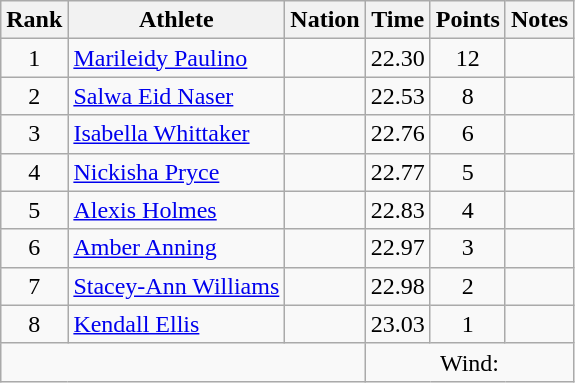<table class="wikitable mw-datatable sortable" style="text-align:center;">
<tr>
<th scope="col" style="width: 10px;">Rank</th>
<th scope="col">Athlete</th>
<th scope="col">Nation</th>
<th scope="col">Time</th>
<th scope="col">Points</th>
<th scope="col">Notes</th>
</tr>
<tr>
<td>1</td>
<td align="left"><a href='#'>Marileidy Paulino</a> </td>
<td align="left"></td>
<td>22.30</td>
<td>12</td>
<td><strong></strong></td>
</tr>
<tr>
<td>2</td>
<td align="left"><a href='#'>Salwa Eid Naser</a> </td>
<td align="left"></td>
<td>22.53</td>
<td>8</td>
<td></td>
</tr>
<tr>
<td>3</td>
<td align="left"><a href='#'>Isabella Whittaker</a> </td>
<td align="left"></td>
<td>22.76</td>
<td>6</td>
<td></td>
</tr>
<tr>
<td>4</td>
<td align="left"><a href='#'>Nickisha Pryce</a> </td>
<td align="left"></td>
<td>22.77</td>
<td>5</td>
<td></td>
</tr>
<tr>
<td>5</td>
<td align="left"><a href='#'>Alexis Holmes</a> </td>
<td align="left"></td>
<td>22.83</td>
<td>4</td>
<td></td>
</tr>
<tr>
<td>6</td>
<td align="left"><a href='#'>Amber Anning</a> </td>
<td align="left"></td>
<td>22.97</td>
<td>3</td>
<td></td>
</tr>
<tr>
<td>7</td>
<td align="left"><a href='#'>Stacey-Ann Williams</a> </td>
<td align="left"></td>
<td>22.98</td>
<td>2</td>
<td></td>
</tr>
<tr>
<td>8</td>
<td align="left"><a href='#'>Kendall Ellis</a> </td>
<td align="left"></td>
<td>23.03</td>
<td>1</td>
<td></td>
</tr>
<tr class="sortbottom">
<td colspan="3"></td>
<td colspan="3">Wind: </td>
</tr>
</table>
